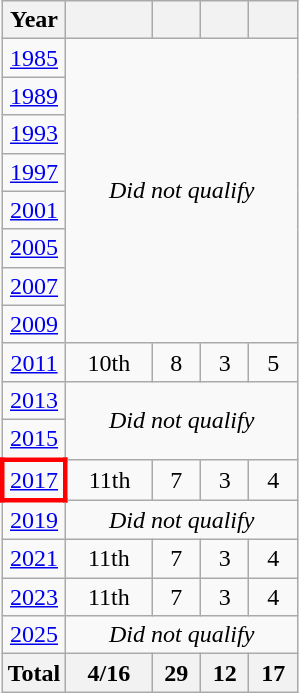<table class="wikitable" style="text-align: center;">
<tr>
<th>Year</th>
<th width="50"></th>
<th width=25></th>
<th width=25></th>
<th width=25></th>
</tr>
<tr>
<td> <a href='#'>1985</a></td>
<td colspan=4 rowspan=8><em>Did not qualify</em></td>
</tr>
<tr>
<td> <a href='#'>1989</a></td>
</tr>
<tr>
<td> <a href='#'>1993</a></td>
</tr>
<tr>
<td> <a href='#'>1997</a></td>
</tr>
<tr>
<td> <a href='#'>2001</a></td>
</tr>
<tr>
<td> <a href='#'>2005</a></td>
</tr>
<tr>
<td> <a href='#'>2007</a></td>
</tr>
<tr>
<td> <a href='#'>2009</a></td>
</tr>
<tr>
<td> <a href='#'>2011</a></td>
<td>10th</td>
<td>8</td>
<td>3</td>
<td>5</td>
</tr>
<tr>
<td> <a href='#'>2013</a></td>
<td colspan=4 rowspan=2><em>Did not qualify</em></td>
</tr>
<tr>
<td> <a href='#'>2015</a></td>
</tr>
<tr>
<td style="border: 3px solid red"> <a href='#'>2017</a></td>
<td>11th</td>
<td>7</td>
<td>3</td>
<td>4</td>
</tr>
<tr>
<td> <a href='#'>2019</a></td>
<td colspan=4><em>Did not qualify</em></td>
</tr>
<tr>
<td> <a href='#'>2021</a></td>
<td>11th</td>
<td>7</td>
<td>3</td>
<td>4</td>
</tr>
<tr>
<td> <a href='#'>2023</a></td>
<td>11th</td>
<td>7</td>
<td>3</td>
<td>4</td>
</tr>
<tr>
<td> <a href='#'>2025</a></td>
<td colspan=4><em>Did not qualify</em></td>
</tr>
<tr>
<th>Total</th>
<th>4/16</th>
<th>29</th>
<th>12</th>
<th>17</th>
</tr>
</table>
